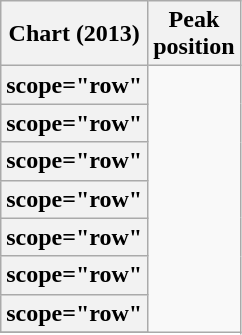<table class="wikitable sortable plainrowheaders" style="text-align:center;">
<tr>
<th scope="col">Chart (2013)</th>
<th scope="col">Peak<br>position</th>
</tr>
<tr>
<th>scope="row"</th>
</tr>
<tr>
<th>scope="row"</th>
</tr>
<tr>
<th>scope="row"</th>
</tr>
<tr>
<th>scope="row"</th>
</tr>
<tr>
<th>scope="row"</th>
</tr>
<tr>
<th>scope="row"</th>
</tr>
<tr>
<th>scope="row"</th>
</tr>
<tr>
</tr>
</table>
